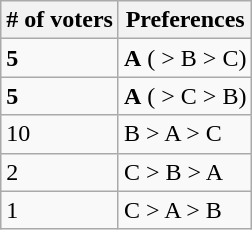<table class="wikitable">
<tr>
<th># of voters</th>
<th>Preferences</th>
</tr>
<tr>
<td><strong>5</strong></td>
<td><strong>A</strong> ( > B > C)</td>
</tr>
<tr>
<td><strong>5</strong></td>
<td><strong>A</strong> ( > C > B)</td>
</tr>
<tr>
<td>10</td>
<td>B > A > C</td>
</tr>
<tr>
<td>2</td>
<td>C > B > A</td>
</tr>
<tr>
<td>1</td>
<td>C > A > B</td>
</tr>
</table>
